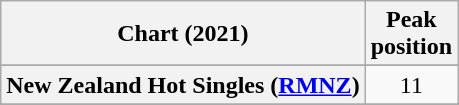<table class="wikitable sortable plainrowheaders" style="text-align:center">
<tr>
<th scope="col">Chart (2021)</th>
<th scope="col">Peak<br>position</th>
</tr>
<tr>
</tr>
<tr>
</tr>
<tr>
<th scope="row">New Zealand Hot Singles (<a href='#'>RMNZ</a>)</th>
<td>11</td>
</tr>
<tr>
</tr>
<tr>
</tr>
<tr>
</tr>
</table>
